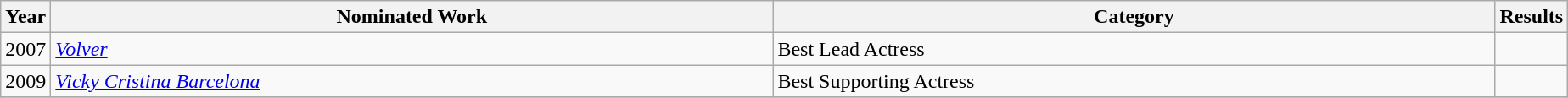<table class="wikitable">
<tr>
<th scope="col" style="width":1em;">Year</th>
<th scope="col" style="width:35em;">Nominated Work</th>
<th scope="col" style="width:35em;">Category</th>
<th scope="col" style="width:1em;">Results</th>
</tr>
<tr>
<td>2007</td>
<td><em><a href='#'>Volver</a></em></td>
<td>Best Lead Actress</td>
<td></td>
</tr>
<tr>
<td>2009</td>
<td><em><a href='#'>Vicky Cristina Barcelona</a></em></td>
<td>Best Supporting Actress</td>
<td></td>
</tr>
<tr>
</tr>
</table>
